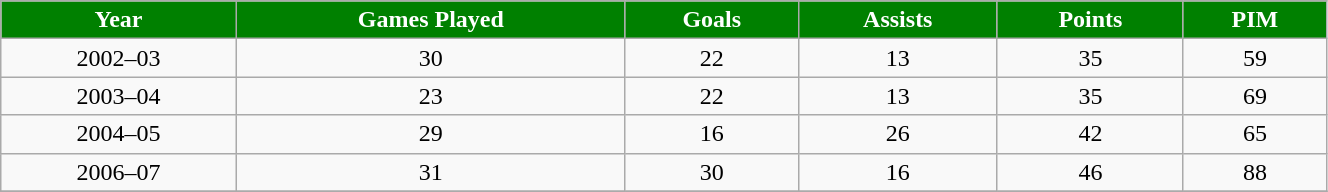<table class="wikitable" width="70%">
<tr align="center"  style="background:green;color:#FFFFFF;">
<td><strong>Year</strong></td>
<td><strong>Games Played</strong></td>
<td><strong>Goals</strong></td>
<td><strong>Assists</strong></td>
<td><strong>Points</strong></td>
<td><strong>PIM</strong></td>
</tr>
<tr align="center" bgcolor="">
<td>2002–03</td>
<td>30</td>
<td>22</td>
<td>13</td>
<td>35</td>
<td>59</td>
</tr>
<tr align="center" bgcolor="">
<td>2003–04</td>
<td>23</td>
<td>22</td>
<td>13</td>
<td>35</td>
<td>69</td>
</tr>
<tr align="center" bgcolor="">
<td>2004–05</td>
<td>29</td>
<td>16</td>
<td>26</td>
<td>42</td>
<td>65</td>
</tr>
<tr align="center" bgcolor="">
<td>2006–07</td>
<td>31</td>
<td>30</td>
<td>16</td>
<td>46</td>
<td>88</td>
</tr>
<tr align="center" bgcolor="">
</tr>
</table>
